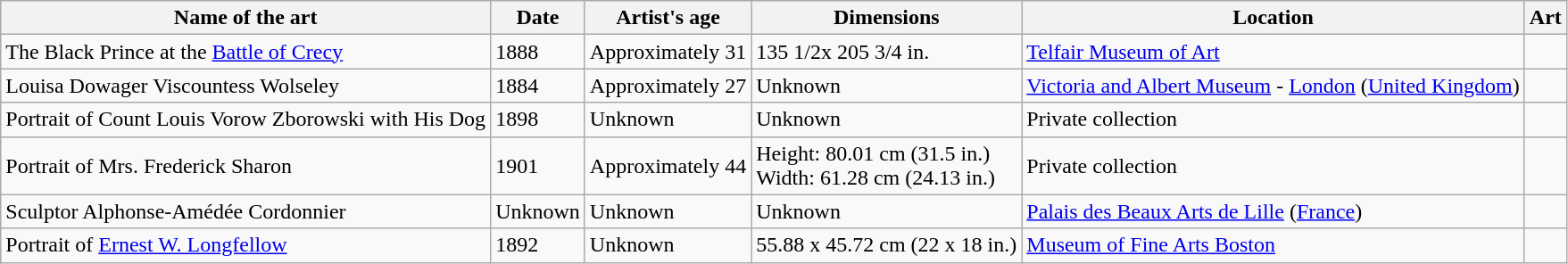<table class="wikitable">
<tr>
<th>Name of the art</th>
<th>Date</th>
<th>Artist's age</th>
<th>Dimensions</th>
<th>Location</th>
<th>Art</th>
</tr>
<tr>
<td>The Black Prince at the <a href='#'>Battle of Crecy</a></td>
<td>1888</td>
<td>Approximately 31</td>
<td>135 1/2x 205 3/4 in.</td>
<td><a href='#'>Telfair Museum of Art</a></td>
<td></td>
</tr>
<tr>
<td>Louisa Dowager Viscountess Wolseley</td>
<td>1884</td>
<td>Approximately 27</td>
<td>Unknown</td>
<td><a href='#'>Victoria and Albert Museum</a> - <a href='#'>London</a> (<a href='#'>United Kingdom</a>)</td>
<td></td>
</tr>
<tr>
<td>Portrait of Count Louis Vorow Zborowski with His Dog</td>
<td>1898</td>
<td>Unknown</td>
<td>Unknown</td>
<td>Private collection</td>
<td></td>
</tr>
<tr>
<td>Portrait of Mrs. Frederick Sharon</td>
<td>1901</td>
<td>Approximately 44</td>
<td>Height: 80.01 cm (31.5 in.)<br>Width: 61.28 cm (24.13 in.)</td>
<td>Private collection</td>
<td></td>
</tr>
<tr>
<td>Sculptor Alphonse-Amédée Cordonnier</td>
<td>Unknown</td>
<td>Unknown</td>
<td>Unknown</td>
<td><a href='#'>Palais des Beaux Arts de Lille</a> (<a href='#'>France</a>)</td>
<td></td>
</tr>
<tr>
<td>Portrait of <a href='#'>Ernest W. Longfellow</a></td>
<td>1892</td>
<td>Unknown</td>
<td>55.88 x 45.72 cm (22 x 18 in.)</td>
<td><a href='#'>Museum of Fine Arts Boston</a></td>
<td></td>
</tr>
</table>
